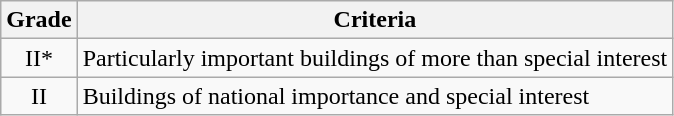<table class="wikitable">
<tr>
<th>Grade</th>
<th>Criteria</th>
</tr>
<tr>
<td align="center" >II*</td>
<td>Particularly important buildings of more than special interest</td>
</tr>
<tr>
<td align="center" >II</td>
<td>Buildings of national importance and special interest</td>
</tr>
</table>
